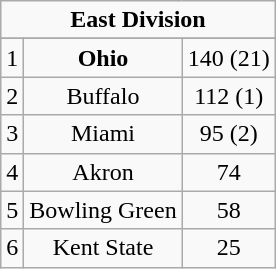<table class="wikitable">
<tr align="center">
<td align="center" Colspan="3"><strong>East Division</strong></td>
</tr>
<tr align="center">
</tr>
<tr align="center">
<td>1</td>
<td><strong>Ohio</strong></td>
<td>140 (21)</td>
</tr>
<tr align="center">
<td>2</td>
<td>Buffalo</td>
<td>112 (1)</td>
</tr>
<tr align="center">
<td>3</td>
<td>Miami</td>
<td>95 (2)</td>
</tr>
<tr align="center">
<td>4</td>
<td>Akron</td>
<td>74</td>
</tr>
<tr align="center">
<td>5</td>
<td>Bowling Green</td>
<td>58</td>
</tr>
<tr align="center">
<td>6</td>
<td>Kent State</td>
<td>25</td>
</tr>
</table>
